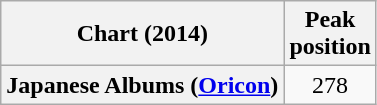<table class="wikitable plainrowheaders" style="text-align:center">
<tr>
<th scope="col">Chart (2014)</th>
<th scope="col">Peak<br> position</th>
</tr>
<tr>
<th scope="row">Japanese Albums (<a href='#'>Oricon</a>)</th>
<td>278</td>
</tr>
</table>
